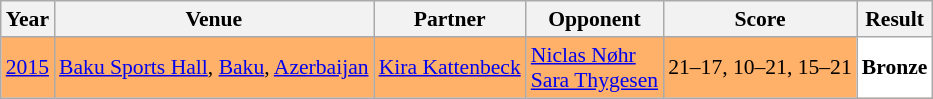<table class="sortable wikitable" style="font-size: 90%;">
<tr>
<th>Year</th>
<th>Venue</th>
<th>Partner</th>
<th>Opponent</th>
<th>Score</th>
<th>Result</th>
</tr>
<tr style="background:#FFB069">
<td align="center"><a href='#'>2015</a></td>
<td align="left"><a href='#'>Baku Sports Hall</a>, <a href='#'>Baku</a>, <a href='#'>Azerbaijan</a></td>
<td align="left"> <a href='#'>Kira Kattenbeck</a></td>
<td align="left"> <a href='#'>Niclas Nøhr</a> <br>  <a href='#'>Sara Thygesen</a></td>
<td align="left">21–17, 10–21, 15–21</td>
<td style="text-align:left; background:white"> <strong>Bronze</strong></td>
</tr>
</table>
